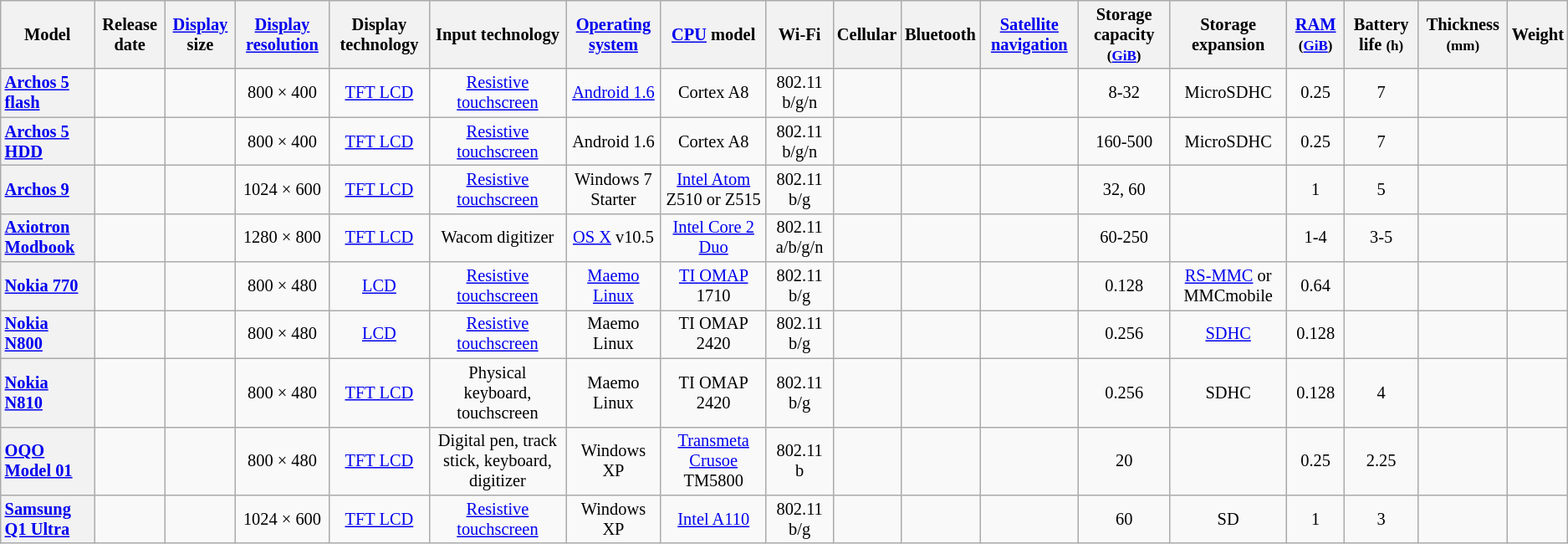<table class="wikitable sortable" style="font-size: 85%; text-align: center; width: auto;">
<tr>
<th>Model</th>
<th>Release date</th>
<th><a href='#'>Display</a> size</th>
<th><a href='#'>Display resolution</a></th>
<th>Display technology</th>
<th>Input technology</th>
<th><a href='#'>Operating system</a></th>
<th><a href='#'>CPU</a> model</th>
<th>Wi-Fi</th>
<th>Cellular</th>
<th>Bluetooth</th>
<th><a href='#'>Satellite navigation</a></th>
<th>Storage capacity <small>(<a href='#'>GiB</a>)</small></th>
<th>Storage expansion</th>
<th><a href='#'>RAM</a> <small>(<a href='#'>GiB</a>)</small></th>
<th>Battery life <small>(h)</small><br></th>
<th>Thickness <small>(mm)</small></th>
<th>Weight</th>
</tr>
<tr>
<th style="text-align:left;" scope="col"><a href='#'>Archos 5 flash</a></th>
<td></td>
<td></td>
<td>800 × 400</td>
<td><a href='#'>TFT LCD</a></td>
<td><a href='#'>Resistive touchscreen</a></td>
<td><a href='#'>Android 1.6</a></td>
<td>Cortex A8</td>
<td>802.11 b/g/n</td>
<td></td>
<td></td>
<td></td>
<td>8-32</td>
<td>MicroSDHC</td>
<td>0.25</td>
<td>7</td>
<td></td>
<td></td>
</tr>
<tr>
<th style="text-align:left;" scope="col"><a href='#'>Archos 5 HDD</a></th>
<td></td>
<td></td>
<td>800 × 400</td>
<td><a href='#'>TFT LCD</a></td>
<td><a href='#'>Resistive touchscreen</a></td>
<td>Android 1.6</td>
<td>Cortex A8</td>
<td>802.11 b/g/n</td>
<td></td>
<td></td>
<td></td>
<td>160-500</td>
<td>MicroSDHC</td>
<td>0.25</td>
<td>7</td>
<td></td>
<td></td>
</tr>
<tr>
<th style="text-align:left;" scope="col"><a href='#'>Archos 9</a></th>
<td></td>
<td></td>
<td>1024 × 600</td>
<td><a href='#'>TFT LCD</a></td>
<td><a href='#'>Resistive touchscreen</a></td>
<td>Windows 7 Starter</td>
<td><a href='#'>Intel Atom</a> Z510 or Z515</td>
<td>802.11 b/g</td>
<td></td>
<td></td>
<td></td>
<td>32, 60</td>
<td></td>
<td>1</td>
<td>5</td>
<td></td>
<td></td>
</tr>
<tr>
<th style="text-align:left;"><a href='#'>Axiotron Modbook</a></th>
<td></td>
<td></td>
<td>1280 × 800</td>
<td><a href='#'>TFT LCD</a></td>
<td>Wacom digitizer</td>
<td><a href='#'>OS X</a> v10.5</td>
<td><a href='#'>Intel Core 2 Duo</a></td>
<td>802.11 a/b/g/n</td>
<td></td>
<td></td>
<td></td>
<td>60-250</td>
<td></td>
<td>1-4</td>
<td>3-5</td>
<td></td>
<td></td>
</tr>
<tr>
<th style="text-align:left;"><a href='#'>Nokia 770</a></th>
<td></td>
<td></td>
<td>800 × 480</td>
<td><a href='#'>LCD</a></td>
<td><a href='#'>Resistive touchscreen</a></td>
<td><a href='#'>Maemo</a> <a href='#'>Linux</a></td>
<td><a href='#'>TI OMAP</a> 1710</td>
<td>802.11 b/g</td>
<td></td>
<td></td>
<td></td>
<td>0.128</td>
<td><a href='#'>RS-MMC</a> or MMCmobile</td>
<td>0.64</td>
<td></td>
<td></td>
<td></td>
</tr>
<tr>
<th style="text-align:left;"><a href='#'>Nokia N800</a></th>
<td></td>
<td></td>
<td>800 × 480</td>
<td><a href='#'>LCD</a></td>
<td><a href='#'>Resistive touchscreen</a></td>
<td>Maemo Linux</td>
<td>TI OMAP 2420</td>
<td>802.11 b/g</td>
<td></td>
<td></td>
<td></td>
<td>0.256</td>
<td><a href='#'>SDHC</a></td>
<td>0.128</td>
<td></td>
<td></td>
<td></td>
</tr>
<tr>
<th style="text-align:left;"><a href='#'>Nokia N810</a></th>
<td></td>
<td></td>
<td>800 × 480</td>
<td><a href='#'>TFT LCD</a></td>
<td>Physical keyboard, touchscreen</td>
<td>Maemo Linux</td>
<td>TI OMAP 2420</td>
<td>802.11 b/g</td>
<td></td>
<td></td>
<td></td>
<td>0.256</td>
<td>SDHC</td>
<td>0.128</td>
<td>4</td>
<td></td>
<td></td>
</tr>
<tr>
<th style="text-align:left;" scope="col"><a href='#'>OQO Model 01</a></th>
<td></td>
<td></td>
<td>800 × 480</td>
<td><a href='#'>TFT LCD</a></td>
<td>Digital pen, track stick, keyboard, digitizer</td>
<td>Windows XP</td>
<td><a href='#'>Transmeta Crusoe</a> TM5800</td>
<td>802.11 b</td>
<td></td>
<td></td>
<td></td>
<td>20</td>
<td></td>
<td>0.25</td>
<td>2.25</td>
<td></td>
<td></td>
</tr>
<tr>
<th style="text-align:left;" scope="col"><a href='#'>Samsung Q1 Ultra</a></th>
<td></td>
<td></td>
<td>1024 × 600</td>
<td><a href='#'>TFT LCD</a></td>
<td><a href='#'>Resistive touchscreen</a></td>
<td>Windows XP</td>
<td><a href='#'>Intel A110</a></td>
<td>802.11 b/g</td>
<td></td>
<td></td>
<td></td>
<td>60</td>
<td>SD</td>
<td>1</td>
<td>3</td>
<td></td>
<td></td>
</tr>
</table>
